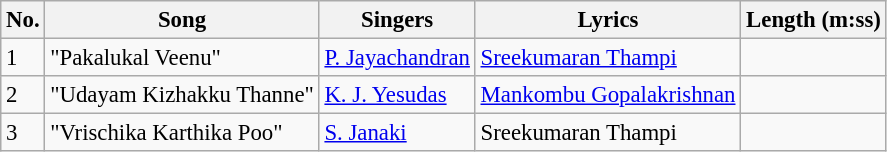<table class="wikitable" style="font-size:95%;">
<tr>
<th>No.</th>
<th>Song</th>
<th>Singers</th>
<th>Lyrics</th>
<th>Length (m:ss)</th>
</tr>
<tr>
<td>1</td>
<td>"Pakalukal Veenu"</td>
<td><a href='#'>P. Jayachandran</a></td>
<td><a href='#'>Sreekumaran Thampi</a></td>
<td></td>
</tr>
<tr>
<td>2</td>
<td>"Udayam Kizhakku Thanne"</td>
<td><a href='#'>K. J. Yesudas</a></td>
<td><a href='#'>Mankombu Gopalakrishnan</a></td>
<td></td>
</tr>
<tr>
<td>3</td>
<td>"Vrischika Karthika Poo"</td>
<td><a href='#'>S. Janaki</a></td>
<td>Sreekumaran Thampi</td>
<td></td>
</tr>
</table>
